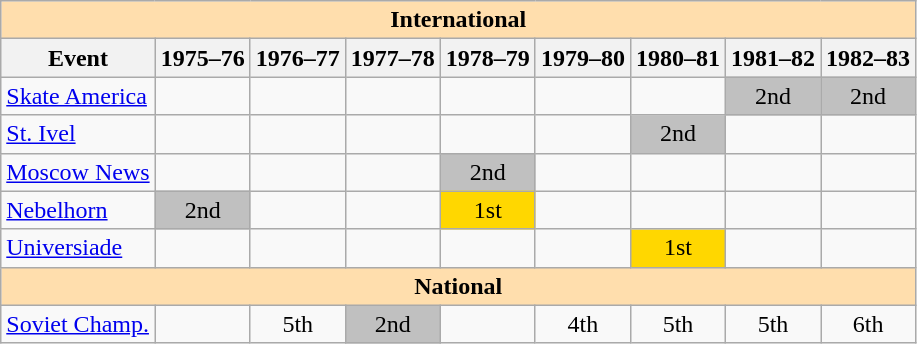<table class="wikitable" style="text-align:center">
<tr>
<th style="background-color: #ffdead; " colspan=9 align=center><strong>International</strong></th>
</tr>
<tr>
<th>Event</th>
<th>1975–76</th>
<th>1976–77</th>
<th>1977–78</th>
<th>1978–79</th>
<th>1979–80</th>
<th>1980–81</th>
<th>1981–82</th>
<th>1982–83</th>
</tr>
<tr>
<td align=left><a href='#'>Skate America</a></td>
<td></td>
<td></td>
<td></td>
<td></td>
<td></td>
<td></td>
<td bgcolor=silver>2nd</td>
<td bgcolor=silver>2nd</td>
</tr>
<tr>
<td align=left><a href='#'>St. Ivel</a></td>
<td></td>
<td></td>
<td></td>
<td></td>
<td></td>
<td bgcolor=silver>2nd</td>
<td></td>
<td></td>
</tr>
<tr>
<td align=left><a href='#'>Moscow News</a></td>
<td></td>
<td></td>
<td></td>
<td bgcolor=silver>2nd</td>
<td></td>
<td></td>
<td></td>
<td></td>
</tr>
<tr>
<td align=left><a href='#'>Nebelhorn</a></td>
<td bgcolor=silver>2nd</td>
<td></td>
<td></td>
<td bgcolor=gold>1st</td>
<td></td>
<td></td>
<td></td>
<td></td>
</tr>
<tr>
<td align=left><a href='#'>Universiade</a></td>
<td></td>
<td></td>
<td></td>
<td></td>
<td></td>
<td bgcolor=gold>1st</td>
<td></td>
<td></td>
</tr>
<tr>
<th style="background-color: #ffdead; " colspan=9 align=center><strong>National</strong></th>
</tr>
<tr>
<td align=left><a href='#'>Soviet Champ.</a></td>
<td></td>
<td>5th</td>
<td bgcolor=silver>2nd</td>
<td></td>
<td>4th</td>
<td>5th</td>
<td>5th</td>
<td>6th</td>
</tr>
</table>
